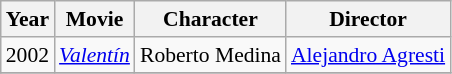<table class="wikitable" style="font-size: 90%;">
<tr>
<th>Year</th>
<th>Movie</th>
<th>Character</th>
<th>Director</th>
</tr>
<tr>
<td>2002</td>
<td><em><a href='#'>Valentín</a></em></td>
<td>Roberto Medina</td>
<td><a href='#'>Alejandro Agresti</a></td>
</tr>
<tr>
</tr>
</table>
